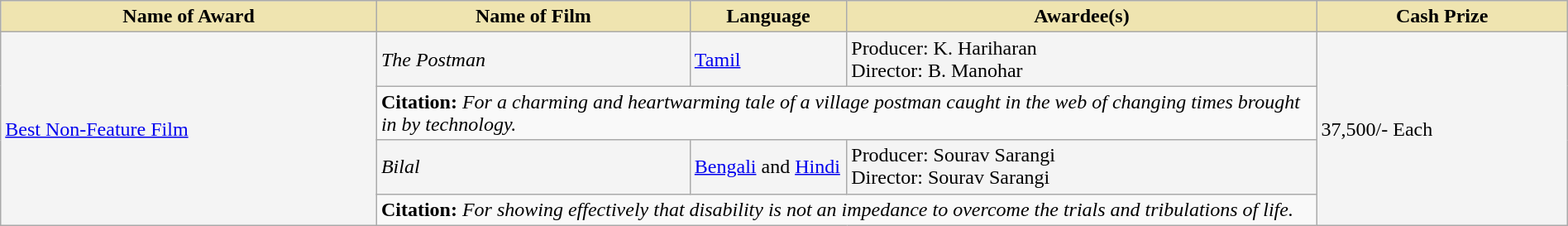<table class="wikitable" style="width:100%;">
<tr>
<th style="background-color:#EFE4B0;width:24%;">Name of Award</th>
<th style="background-color:#EFE4B0;width:20%;">Name of Film</th>
<th style="background-color:#EFE4B0;width:10%;">Language</th>
<th style="background-color:#EFE4B0;width:30%;">Awardee(s)</th>
<th style="background-color:#EFE4B0;width:16%;">Cash Prize</th>
</tr>
<tr style="background-color:#F4F4F4">
<td rowspan="4"><a href='#'>Best Non-Feature Film</a></td>
<td><em>The Postman</em></td>
<td><a href='#'>Tamil</a></td>
<td>Producer: K. Hariharan<br>Director: B. Manohar</td>
<td rowspan="4"> 37,500/- Each</td>
</tr>
<tr style="background-color:#F9F9F9">
<td colspan="3"><strong>Citation:</strong> <em>For a charming and heartwarming tale of a village postman caught in the web of changing times brought in by technology.</em></td>
</tr>
<tr style="background-color:#F4F4F4">
<td><em>Bilal</em></td>
<td><a href='#'>Bengali</a> and <a href='#'>Hindi</a></td>
<td>Producer: Sourav Sarangi<br>Director: Sourav Sarangi</td>
</tr>
<tr style="background-color:#F9F9F9">
<td colspan="3"><strong>Citation:</strong> <em>For showing effectively that disability is not an impedance to overcome the trials and tribulations of life.</em></td>
</tr>
</table>
